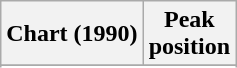<table class="wikitable sortable plainrowheaders" style="text-align:center;">
<tr>
<th scope="col">Chart (1990)</th>
<th scope="col">Peak<br>position</th>
</tr>
<tr>
</tr>
<tr>
</tr>
</table>
